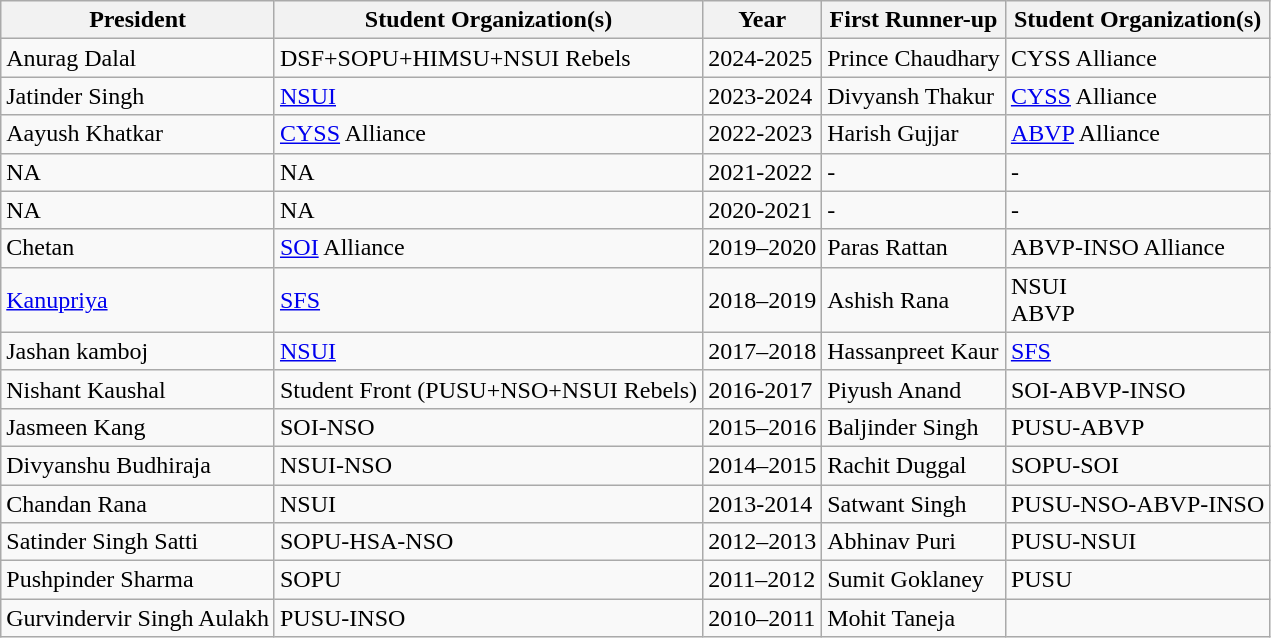<table class="wikitable">
<tr>
<th>President</th>
<th>Student Organization(s)</th>
<th>Year</th>
<th>First Runner-up</th>
<th>Student Organization(s)</th>
</tr>
<tr>
<td>Anurag Dalal</td>
<td>DSF+SOPU+HIMSU+NSUI Rebels</td>
<td>2024-2025</td>
<td>Prince Chaudhary</td>
<td>CYSS Alliance</td>
</tr>
<tr>
<td>Jatinder Singh</td>
<td><a href='#'>NSUI</a></td>
<td>2023-2024</td>
<td>Divyansh Thakur</td>
<td><a href='#'>CYSS</a> Alliance</td>
</tr>
<tr>
<td>Aayush Khatkar</td>
<td><a href='#'>CYSS</a> Alliance</td>
<td>2022-2023</td>
<td>Harish Gujjar</td>
<td><a href='#'>ABVP</a> Alliance</td>
</tr>
<tr>
<td>NA</td>
<td>NA</td>
<td>2021-2022</td>
<td>-</td>
<td>-</td>
</tr>
<tr>
<td>NA</td>
<td>NA</td>
<td>2020-2021</td>
<td>-</td>
<td>-</td>
</tr>
<tr>
<td>Chetan</td>
<td><a href='#'>SOI</a> Alliance</td>
<td>2019–2020</td>
<td>Paras Rattan</td>
<td>ABVP-INSO Alliance</td>
</tr>
<tr>
<td><a href='#'>Kanupriya</a></td>
<td><a href='#'>SFS</a></td>
<td>2018–2019</td>
<td>Ashish Rana</td>
<td>NSUI<br>ABVP</td>
</tr>
<tr>
<td>Jashan kamboj</td>
<td><a href='#'>NSUI</a></td>
<td>2017–2018</td>
<td>Hassanpreet Kaur</td>
<td><a href='#'>SFS</a></td>
</tr>
<tr>
<td>Nishant Kaushal</td>
<td>Student Front (PUSU+NSO+NSUI Rebels)</td>
<td>2016-2017</td>
<td>Piyush Anand</td>
<td>SOI-ABVP-INSO</td>
</tr>
<tr>
<td>Jasmeen Kang</td>
<td>SOI-NSO</td>
<td>2015–2016</td>
<td>Baljinder Singh</td>
<td>PUSU-ABVP</td>
</tr>
<tr>
<td>Divyanshu Budhiraja</td>
<td>NSUI-NSO</td>
<td>2014–2015</td>
<td>Rachit Duggal</td>
<td>SOPU-SOI</td>
</tr>
<tr>
<td>Chandan Rana</td>
<td>NSUI</td>
<td>2013-2014</td>
<td>Satwant Singh</td>
<td>PUSU-NSO-ABVP-INSO</td>
</tr>
<tr>
<td>Satinder Singh Satti</td>
<td>SOPU-HSA-NSO</td>
<td>2012–2013</td>
<td>Abhinav Puri</td>
<td>PUSU-NSUI</td>
</tr>
<tr>
<td>Pushpinder Sharma</td>
<td>SOPU</td>
<td>2011–2012</td>
<td>Sumit Goklaney</td>
<td>PUSU</td>
</tr>
<tr>
<td>Gurvindervir Singh Aulakh</td>
<td>PUSU-INSO</td>
<td>2010–2011</td>
<td>Mohit Taneja</td>
<td></td>
</tr>
</table>
